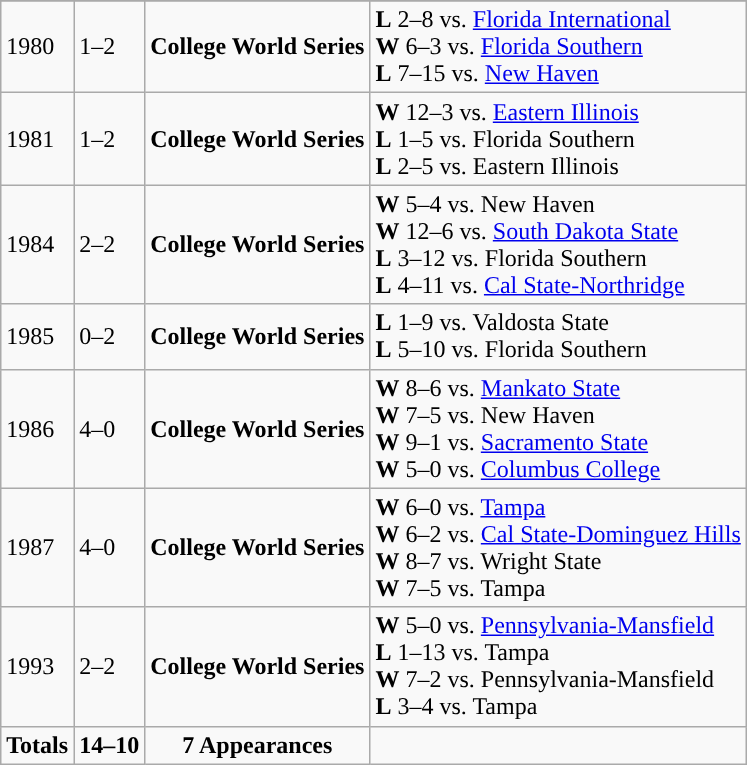<table class="wikitable" style="text-align:center;">
<tr>
</tr>
<tr style="text-align:left;">
<td>1980</td>
<td>1–2</td>
<td><strong>College World Series</strong></td>
<td><strong>L</strong> 2–8 vs. <a href='#'>Florida International</a><br><strong>W</strong> 6–3 vs. <a href='#'>Florida Southern</a><br><strong>L</strong> 7–15 vs. <a href='#'>New Haven</a></td>
</tr>
<tr style="text-align:left;">
<td>1981</td>
<td>1–2</td>
<td><strong>College World Series</strong></td>
<td><strong>W</strong> 12–3 vs. <a href='#'>Eastern Illinois</a><br><strong>L</strong> 1–5 vs. Florida Southern<br><strong>L</strong> 2–5 vs. Eastern Illinois</td>
</tr>
<tr style="text-align:left;">
<td>1984</td>
<td>2–2</td>
<td><strong>College World Series</strong></td>
<td><strong>W</strong> 5–4 vs. New Haven<br><strong>W</strong> 12–6 vs. <a href='#'>South Dakota State</a><br><strong>L</strong> 3–12 vs. Florida Southern<br><strong>L</strong> 4–11 vs. <a href='#'>Cal State-Northridge</a></td>
</tr>
<tr style="text-align:left;">
<td>1985</td>
<td>0–2</td>
<td><strong>College World Series</strong></td>
<td><strong>L</strong> 1–9 vs. Valdosta State<br><strong>L</strong> 5–10 vs. Florida Southern</td>
</tr>
<tr style="text-align:left;">
<td>1986</td>
<td>4–0</td>
<td><strong>College World Series</strong></td>
<td><strong>W</strong> 8–6 vs. <a href='#'>Mankato State</a><br><strong>W</strong> 7–5 vs. New Haven<br><strong>W</strong> 9–1 vs. <a href='#'>Sacramento State</a><br><strong>W</strong> 5–0 vs. <a href='#'>Columbus College</a></td>
</tr>
<tr style="text-align:left;">
<td>1987</td>
<td>4–0</td>
<td><strong>College World Series</strong></td>
<td><strong>W</strong> 6–0 vs. <a href='#'>Tampa</a><br><strong>W</strong> 6–2 vs. <a href='#'>Cal State-Dominguez Hills</a><br><strong>W</strong> 8–7 vs. Wright State<br><strong>W</strong> 7–5 vs. Tampa</td>
</tr>
<tr style="text-align:left;">
<td>1993</td>
<td>2–2</td>
<td><strong>College World Series</strong></td>
<td><strong>W</strong> 5–0 vs. <a href='#'>Pennsylvania-Mansfield</a><br><strong>L</strong> 1–13 vs. Tampa<br><strong>W</strong> 7–2 vs. Pennsylvania-Mansfield<br><strong>L</strong> 3–4 vs. Tampa</td>
</tr>
<tr class="unsortable" style="text-align:center; ">
<td><strong>Totals</strong></td>
<td><strong>14–10</strong></td>
<td><strong>7 Appearances</strong></td>
<td></td>
</tr>
</table>
